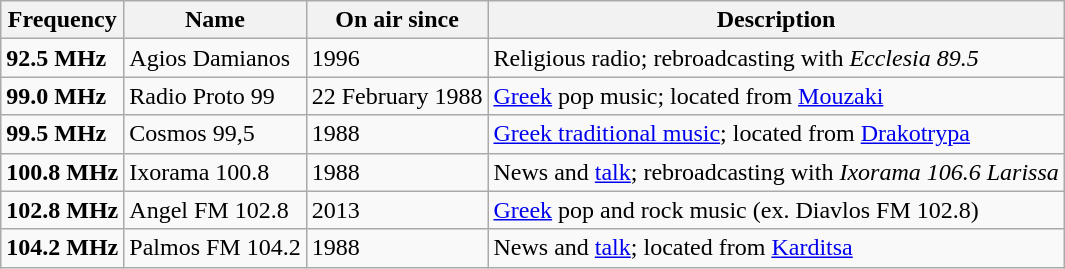<table class="wikitable">
<tr>
<th>Frequency</th>
<th>Name</th>
<th>On air since</th>
<th>Description</th>
</tr>
<tr>
<td><strong>92.5 MHz</strong></td>
<td>Agios Damianos</td>
<td>1996</td>
<td>Religious radio; rebroadcasting with <em>Ecclesia 89.5</em></td>
</tr>
<tr>
<td><strong>99.0 MHz</strong></td>
<td>Radio Proto 99</td>
<td>22 February 1988</td>
<td><a href='#'>Greek</a> pop music; located from <a href='#'>Mouzaki</a></td>
</tr>
<tr>
<td><strong>99.5 MHz</strong></td>
<td>Cosmos 99,5</td>
<td>1988</td>
<td><a href='#'>Greek traditional music</a>; located from <a href='#'>Drakotrypa</a></td>
</tr>
<tr>
<td><strong>100.8 MHz</strong></td>
<td>Ixorama 100.8</td>
<td>1988</td>
<td>News and <a href='#'>talk</a>; rebroadcasting with <em>Ixorama 106.6 Larissa</em></td>
</tr>
<tr>
<td><strong>102.8 MHz</strong></td>
<td>Angel FM 102.8</td>
<td>2013</td>
<td><a href='#'>Greek</a> pop and rock music (ex. Diavlos FM 102.8)</td>
</tr>
<tr>
<td><strong>104.2 MHz</strong></td>
<td>Palmos FM 104.2</td>
<td>1988</td>
<td>News and <a href='#'>talk</a>; located from <a href='#'>Karditsa</a></td>
</tr>
</table>
